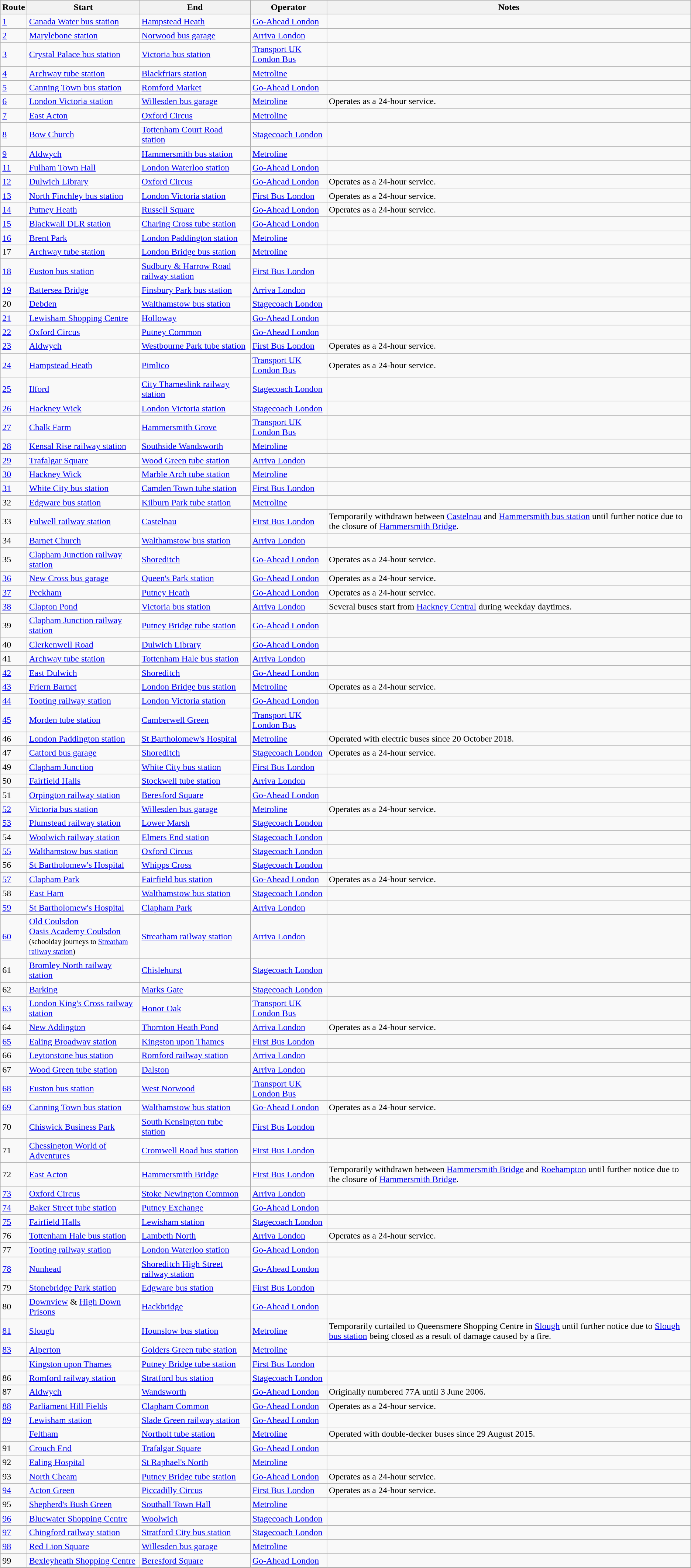<table class="wikitable sortable">
<tr>
<th>Route</th>
<th>Start</th>
<th>End</th>
<th>Operator</th>
<th class=unsortable>Notes</th>
</tr>
<tr>
<td><a href='#'>1</a></td>
<td><a href='#'>Canada Water bus station</a></td>
<td><a href='#'>Hampstead Heath</a></td>
<td><a href='#'>Go-Ahead London</a></td>
<td></td>
</tr>
<tr>
<td><a href='#'>2</a></td>
<td><a href='#'>Marylebone station</a></td>
<td><a href='#'>Norwood bus garage</a></td>
<td><a href='#'>Arriva London</a></td>
<td></td>
</tr>
<tr>
<td><a href='#'>3</a></td>
<td><a href='#'>Crystal Palace bus station</a></td>
<td><a href='#'>Victoria bus station</a></td>
<td><a href='#'>Transport UK London Bus</a></td>
<td></td>
</tr>
<tr>
<td><a href='#'>4</a></td>
<td><a href='#'>Archway tube station</a></td>
<td><a href='#'>Blackfriars station</a></td>
<td><a href='#'>Metroline</a></td>
<td></td>
</tr>
<tr>
<td><a href='#'>5</a></td>
<td><a href='#'>Canning Town bus station</a></td>
<td><a href='#'>Romford Market</a></td>
<td><a href='#'>Go-Ahead London</a></td>
<td></td>
</tr>
<tr>
<td><a href='#'>6</a></td>
<td><a href='#'>London Victoria station</a></td>
<td><a href='#'>Willesden bus garage</a></td>
<td><a href='#'>Metroline</a></td>
<td>Operates as a 24-hour service.</td>
</tr>
<tr>
<td><a href='#'>7</a></td>
<td><a href='#'>East Acton</a></td>
<td><a href='#'>Oxford Circus</a></td>
<td><a href='#'>Metroline</a></td>
<td></td>
</tr>
<tr>
<td><a href='#'>8</a></td>
<td><a href='#'>Bow Church</a></td>
<td><a href='#'>Tottenham Court Road station</a></td>
<td><a href='#'>Stagecoach London</a></td>
<td></td>
</tr>
<tr>
<td><a href='#'>9</a></td>
<td><a href='#'>Aldwych</a></td>
<td><a href='#'>Hammersmith bus station</a></td>
<td><a href='#'>Metroline</a></td>
<td></td>
</tr>
<tr>
<td><a href='#'>11</a></td>
<td><a href='#'>Fulham Town Hall</a></td>
<td><a href='#'>London Waterloo station</a></td>
<td><a href='#'>Go-Ahead London</a></td>
<td></td>
</tr>
<tr>
<td><a href='#'>12</a></td>
<td><a href='#'>Dulwich Library</a></td>
<td><a href='#'>Oxford Circus</a></td>
<td><a href='#'>Go-Ahead London</a></td>
<td>Operates as a 24-hour service.</td>
</tr>
<tr>
<td><a href='#'>13</a></td>
<td><a href='#'>North Finchley bus station</a></td>
<td><a href='#'>London Victoria station</a></td>
<td><a href='#'>First Bus London</a></td>
<td>Operates as a 24-hour service.</td>
</tr>
<tr>
<td><a href='#'>14</a></td>
<td><a href='#'>Putney Heath</a></td>
<td><a href='#'>Russell Square</a></td>
<td><a href='#'>Go-Ahead London</a></td>
<td>Operates as a 24-hour service.</td>
</tr>
<tr>
<td><a href='#'>15</a></td>
<td><a href='#'>Blackwall DLR station</a></td>
<td><a href='#'>Charing Cross tube station</a></td>
<td><a href='#'>Go-Ahead London</a></td>
<td></td>
</tr>
<tr>
<td><a href='#'>16</a></td>
<td><a href='#'>Brent Park</a></td>
<td><a href='#'>London Paddington station</a></td>
<td><a href='#'>Metroline</a></td>
<td></td>
</tr>
<tr>
<td>17</td>
<td><a href='#'>Archway tube station</a></td>
<td><a href='#'>London Bridge bus station</a></td>
<td><a href='#'>Metroline</a></td>
<td></td>
</tr>
<tr>
<td><a href='#'>18</a></td>
<td><a href='#'>Euston bus station</a></td>
<td><a href='#'>Sudbury & Harrow Road railway station</a></td>
<td><a href='#'>First Bus London</a></td>
<td></td>
</tr>
<tr>
<td><a href='#'>19</a></td>
<td><a href='#'>Battersea Bridge</a></td>
<td><a href='#'>Finsbury Park bus station</a></td>
<td><a href='#'>Arriva London</a></td>
<td></td>
</tr>
<tr>
<td>20</td>
<td><a href='#'>Debden</a></td>
<td><a href='#'>Walthamstow bus station</a></td>
<td><a href='#'>Stagecoach London</a></td>
<td></td>
</tr>
<tr>
<td><a href='#'>21</a></td>
<td><a href='#'>Lewisham Shopping Centre</a></td>
<td><a href='#'>Holloway</a></td>
<td><a href='#'>Go-Ahead London</a></td>
<td></td>
</tr>
<tr>
<td><a href='#'>22</a></td>
<td><a href='#'>Oxford Circus</a></td>
<td><a href='#'>Putney Common</a></td>
<td><a href='#'>Go-Ahead London</a></td>
<td></td>
</tr>
<tr>
<td><a href='#'>23</a></td>
<td><a href='#'>Aldwych</a></td>
<td><a href='#'>Westbourne Park tube station</a></td>
<td><a href='#'>First Bus London</a></td>
<td>Operates as a 24-hour service.</td>
</tr>
<tr>
<td><a href='#'>24</a></td>
<td><a href='#'>Hampstead Heath</a></td>
<td><a href='#'>Pimlico</a></td>
<td><a href='#'>Transport UK London Bus</a></td>
<td>Operates as a 24-hour service.</td>
</tr>
<tr>
<td><a href='#'>25</a></td>
<td><a href='#'>Ilford</a></td>
<td><a href='#'>City Thameslink railway station</a></td>
<td><a href='#'>Stagecoach London</a></td>
<td></td>
</tr>
<tr>
<td><a href='#'>26</a></td>
<td><a href='#'>Hackney Wick</a></td>
<td><a href='#'>London Victoria station</a></td>
<td><a href='#'>Stagecoach London</a></td>
<td></td>
</tr>
<tr>
<td><a href='#'>27</a></td>
<td><a href='#'>Chalk Farm</a></td>
<td><a href='#'>Hammersmith Grove</a></td>
<td><a href='#'>Transport UK London Bus</a></td>
<td></td>
</tr>
<tr>
<td><a href='#'>28</a></td>
<td><a href='#'>Kensal Rise railway station</a></td>
<td><a href='#'>Southside Wandsworth</a></td>
<td><a href='#'>Metroline</a></td>
<td></td>
</tr>
<tr>
<td><a href='#'>29</a></td>
<td><a href='#'>Trafalgar Square</a></td>
<td><a href='#'>Wood Green tube station</a></td>
<td><a href='#'>Arriva London</a></td>
<td></td>
</tr>
<tr>
<td><a href='#'>30</a></td>
<td><a href='#'>Hackney Wick</a></td>
<td><a href='#'>Marble Arch tube station</a></td>
<td><a href='#'>Metroline</a></td>
<td></td>
</tr>
<tr>
<td><a href='#'>31</a></td>
<td><a href='#'>White City bus station</a></td>
<td><a href='#'>Camden Town tube station</a></td>
<td><a href='#'>First Bus London</a></td>
<td></td>
</tr>
<tr>
<td>32</td>
<td><a href='#'>Edgware bus station</a></td>
<td><a href='#'>Kilburn Park tube station</a></td>
<td><a href='#'>Metroline</a></td>
<td></td>
</tr>
<tr>
<td>33</td>
<td><a href='#'>Fulwell railway station</a></td>
<td><a href='#'>Castelnau</a></td>
<td><a href='#'>First Bus London</a></td>
<td>Temporarily withdrawn between <a href='#'>Castelnau</a> and <a href='#'>Hammersmith bus station</a> until further notice due to the closure of <a href='#'>Hammersmith Bridge</a>.</td>
</tr>
<tr>
<td>34</td>
<td><a href='#'>Barnet Church</a></td>
<td><a href='#'>Walthamstow bus station</a></td>
<td><a href='#'>Arriva London</a></td>
<td></td>
</tr>
<tr>
<td>35</td>
<td><a href='#'>Clapham Junction railway station</a></td>
<td><a href='#'>Shoreditch</a></td>
<td><a href='#'>Go-Ahead London</a></td>
<td>Operates as a 24-hour service.</td>
</tr>
<tr>
<td><a href='#'>36</a></td>
<td><a href='#'>New Cross bus garage</a></td>
<td><a href='#'>Queen's Park station</a></td>
<td><a href='#'>Go-Ahead London</a></td>
<td>Operates as a 24-hour service.</td>
</tr>
<tr>
<td><a href='#'>37</a></td>
<td><a href='#'>Peckham</a></td>
<td><a href='#'>Putney Heath</a></td>
<td><a href='#'>Go-Ahead London</a></td>
<td>Operates as a 24-hour service.</td>
</tr>
<tr>
<td><a href='#'>38</a></td>
<td><a href='#'>Clapton Pond</a></td>
<td><a href='#'>Victoria bus station</a></td>
<td><a href='#'>Arriva London</a></td>
<td>Several buses start from <a href='#'>Hackney Central</a> during weekday daytimes.</td>
</tr>
<tr>
<td>39</td>
<td><a href='#'>Clapham Junction railway station</a></td>
<td><a href='#'>Putney Bridge tube station</a></td>
<td><a href='#'>Go-Ahead London</a></td>
<td></td>
</tr>
<tr>
<td>40</td>
<td><a href='#'>Clerkenwell Road</a></td>
<td><a href='#'>Dulwich Library</a></td>
<td><a href='#'>Go-Ahead London</a></td>
<td></td>
</tr>
<tr>
<td>41</td>
<td><a href='#'>Archway tube station</a></td>
<td><a href='#'>Tottenham Hale bus station</a></td>
<td><a href='#'>Arriva London</a></td>
<td></td>
</tr>
<tr>
<td><a href='#'>42</a></td>
<td><a href='#'>East Dulwich</a></td>
<td><a href='#'>Shoreditch</a></td>
<td><a href='#'>Go-Ahead London</a></td>
<td></td>
</tr>
<tr>
<td><a href='#'>43</a></td>
<td><a href='#'>Friern Barnet</a></td>
<td><a href='#'>London Bridge bus station</a></td>
<td><a href='#'>Metroline</a></td>
<td>Operates as a 24-hour service.</td>
</tr>
<tr>
<td><a href='#'>44</a></td>
<td><a href='#'>Tooting railway station</a></td>
<td><a href='#'>London Victoria station</a></td>
<td><a href='#'>Go-Ahead London</a></td>
<td></td>
</tr>
<tr>
<td><a href='#'>45</a></td>
<td><a href='#'>Morden tube station</a></td>
<td><a href='#'>Camberwell Green</a></td>
<td><a href='#'>Transport UK London Bus</a></td>
<td></td>
</tr>
<tr>
<td>46</td>
<td><a href='#'>London Paddington station</a></td>
<td><a href='#'>St Bartholomew's Hospital</a></td>
<td><a href='#'>Metroline</a></td>
<td>Operated with electric buses since 20 October 2018.</td>
</tr>
<tr>
<td>47</td>
<td><a href='#'>Catford bus garage</a></td>
<td><a href='#'>Shoreditch</a></td>
<td><a href='#'>Stagecoach London</a></td>
<td>Operates as a 24-hour service.</td>
</tr>
<tr>
<td>49</td>
<td><a href='#'>Clapham Junction</a></td>
<td><a href='#'>White City bus station</a></td>
<td><a href='#'>First Bus London</a></td>
<td></td>
</tr>
<tr>
<td>50</td>
<td><a href='#'>Fairfield Halls</a></td>
<td><a href='#'>Stockwell tube station</a></td>
<td><a href='#'>Arriva London</a></td>
<td></td>
</tr>
<tr>
<td>51</td>
<td><a href='#'>Orpington railway station</a></td>
<td><a href='#'>Beresford Square</a></td>
<td><a href='#'>Go-Ahead London</a></td>
<td></td>
</tr>
<tr>
<td><a href='#'>52</a></td>
<td><a href='#'>Victoria bus station</a></td>
<td><a href='#'>Willesden bus garage</a></td>
<td><a href='#'>Metroline</a></td>
<td>Operates as a 24-hour service.</td>
</tr>
<tr>
<td><a href='#'>53</a></td>
<td><a href='#'>Plumstead railway station</a></td>
<td><a href='#'>Lower Marsh</a></td>
<td><a href='#'>Stagecoach London</a></td>
<td></td>
</tr>
<tr>
<td>54</td>
<td><a href='#'>Woolwich railway station</a></td>
<td><a href='#'>Elmers End station</a></td>
<td><a href='#'>Stagecoach London</a></td>
<td></td>
</tr>
<tr>
<td><a href='#'>55</a></td>
<td><a href='#'>Walthamstow bus station</a></td>
<td><a href='#'>Oxford Circus</a></td>
<td><a href='#'>Stagecoach London</a></td>
<td></td>
</tr>
<tr>
<td>56</td>
<td><a href='#'>St Bartholomew's Hospital</a></td>
<td><a href='#'>Whipps Cross</a></td>
<td><a href='#'>Stagecoach London</a></td>
<td></td>
</tr>
<tr>
<td><a href='#'>57</a></td>
<td><a href='#'>Clapham Park</a></td>
<td><a href='#'>Fairfield bus station</a></td>
<td><a href='#'>Go-Ahead London</a></td>
<td>Operates as a 24-hour service.</td>
</tr>
<tr>
<td>58</td>
<td><a href='#'>East Ham</a></td>
<td><a href='#'>Walthamstow bus station</a></td>
<td><a href='#'>Stagecoach London</a></td>
<td></td>
</tr>
<tr>
<td><a href='#'>59</a></td>
<td><a href='#'>St Bartholomew's Hospital</a></td>
<td><a href='#'>Clapham Park</a></td>
<td><a href='#'>Arriva London</a></td>
<td></td>
</tr>
<tr>
<td><a href='#'>60</a></td>
<td><a href='#'>Old Coulsdon</a><br><a href='#'>Oasis Academy Coulsdon</a><br><small>(schoolday journeys to <a href='#'>Streatham railway station</a>)</small></td>
<td><a href='#'>Streatham railway station</a></td>
<td><a href='#'>Arriva London</a></td>
<td></td>
</tr>
<tr>
<td>61</td>
<td><a href='#'>Bromley North railway station</a></td>
<td><a href='#'>Chislehurst</a></td>
<td><a href='#'>Stagecoach London</a></td>
<td></td>
</tr>
<tr>
<td>62</td>
<td><a href='#'>Barking</a></td>
<td><a href='#'>Marks Gate</a></td>
<td><a href='#'>Stagecoach London</a></td>
<td></td>
</tr>
<tr>
<td><a href='#'>63</a></td>
<td><a href='#'>London King's Cross railway station</a></td>
<td><a href='#'>Honor Oak</a></td>
<td><a href='#'>Transport UK London Bus</a></td>
<td></td>
</tr>
<tr>
<td>64</td>
<td><a href='#'>New Addington</a></td>
<td><a href='#'>Thornton Heath Pond</a></td>
<td><a href='#'>Arriva London</a></td>
<td>Operates as a 24-hour service.</td>
</tr>
<tr>
<td><a href='#'>65</a></td>
<td><a href='#'>Ealing Broadway station</a></td>
<td><a href='#'>Kingston upon Thames</a></td>
<td><a href='#'>First Bus London</a></td>
<td></td>
</tr>
<tr>
<td>66</td>
<td><a href='#'>Leytonstone bus station</a></td>
<td><a href='#'>Romford railway station</a></td>
<td><a href='#'>Arriva London</a></td>
<td></td>
</tr>
<tr>
<td>67</td>
<td><a href='#'>Wood Green tube station</a></td>
<td><a href='#'>Dalston</a></td>
<td><a href='#'>Arriva London</a></td>
<td></td>
</tr>
<tr>
<td><a href='#'>68</a></td>
<td><a href='#'>Euston bus station</a></td>
<td><a href='#'>West Norwood</a></td>
<td><a href='#'>Transport UK London Bus</a></td>
<td></td>
</tr>
<tr>
<td><a href='#'>69</a></td>
<td><a href='#'>Canning Town bus station</a></td>
<td><a href='#'>Walthamstow bus station</a></td>
<td><a href='#'>Go-Ahead London</a></td>
<td>Operates as a 24-hour service.</td>
</tr>
<tr>
<td>70</td>
<td><a href='#'>Chiswick Business Park</a></td>
<td><a href='#'>South Kensington tube station</a></td>
<td><a href='#'>First Bus London</a></td>
<td></td>
</tr>
<tr>
<td>71</td>
<td><a href='#'>Chessington World of Adventures</a></td>
<td><a href='#'>Cromwell Road bus station</a></td>
<td><a href='#'>First Bus London</a></td>
<td></td>
</tr>
<tr>
<td>72</td>
<td><a href='#'>East Acton</a></td>
<td><a href='#'>Hammersmith Bridge</a></td>
<td><a href='#'>First Bus London</a></td>
<td>Temporarily withdrawn between <a href='#'>Hammersmith Bridge</a> and <a href='#'>Roehampton</a> until further notice due to the closure of <a href='#'>Hammersmith Bridge</a>.</td>
</tr>
<tr>
<td><a href='#'>73</a></td>
<td><a href='#'>Oxford Circus</a></td>
<td><a href='#'>Stoke Newington Common</a></td>
<td><a href='#'>Arriva London</a></td>
<td></td>
</tr>
<tr>
<td><a href='#'>74</a></td>
<td><a href='#'>Baker Street tube station</a></td>
<td><a href='#'>Putney Exchange</a></td>
<td><a href='#'>Go-Ahead London</a></td>
<td></td>
</tr>
<tr>
<td><a href='#'>75</a></td>
<td><a href='#'>Fairfield Halls</a></td>
<td><a href='#'>Lewisham station</a></td>
<td><a href='#'>Stagecoach London</a></td>
<td></td>
</tr>
<tr>
<td>76</td>
<td><a href='#'>Tottenham Hale bus station</a></td>
<td><a href='#'>Lambeth North</a></td>
<td><a href='#'>Arriva London</a></td>
<td>Operates as a 24-hour service.</td>
</tr>
<tr>
<td>77</td>
<td><a href='#'>Tooting railway station</a></td>
<td><a href='#'>London Waterloo station</a></td>
<td><a href='#'>Go-Ahead London</a></td>
<td></td>
</tr>
<tr>
<td><a href='#'>78</a></td>
<td><a href='#'>Nunhead</a></td>
<td><a href='#'>Shoreditch High Street railway station</a></td>
<td><a href='#'>Go-Ahead London</a></td>
<td></td>
</tr>
<tr>
<td>79</td>
<td><a href='#'>Stonebridge Park station</a></td>
<td><a href='#'>Edgware bus station</a></td>
<td><a href='#'>First Bus London</a></td>
<td></td>
</tr>
<tr>
<td>80</td>
<td><a href='#'>Downview</a> & <a href='#'>High Down Prisons</a></td>
<td><a href='#'>Hackbridge</a></td>
<td><a href='#'>Go-Ahead London</a></td>
<td></td>
</tr>
<tr>
<td><a href='#'>81</a></td>
<td><a href='#'>Slough</a></td>
<td><a href='#'>Hounslow bus station</a></td>
<td><a href='#'>Metroline</a></td>
<td>Temporarily curtailed to Queensmere Shopping Centre in <a href='#'>Slough</a> until further notice due to <a href='#'>Slough bus station</a> being closed as a result of damage caused by a fire.</td>
</tr>
<tr>
<td><a href='#'>83</a></td>
<td><a href='#'>Alperton</a></td>
<td><a href='#'>Golders Green tube station</a></td>
<td><a href='#'>Metroline</a></td>
<td></td>
</tr>
<tr>
<td></td>
<td><a href='#'>Kingston upon Thames</a></td>
<td><a href='#'>Putney Bridge tube station</a></td>
<td><a href='#'>First Bus London</a></td>
<td></td>
</tr>
<tr>
<td>86</td>
<td><a href='#'>Romford railway station</a></td>
<td><a href='#'>Stratford bus station</a></td>
<td><a href='#'>Stagecoach London</a></td>
<td></td>
</tr>
<tr>
<td>87</td>
<td><a href='#'>Aldwych</a></td>
<td><a href='#'>Wandsworth</a></td>
<td><a href='#'>Go-Ahead London</a></td>
<td>Originally numbered 77A until 3 June 2006.</td>
</tr>
<tr>
<td><a href='#'>88</a></td>
<td><a href='#'>Parliament Hill Fields</a></td>
<td><a href='#'>Clapham Common</a></td>
<td><a href='#'>Go-Ahead London</a></td>
<td>Operates as a 24-hour service.</td>
</tr>
<tr>
<td><a href='#'>89</a></td>
<td><a href='#'>Lewisham station</a></td>
<td><a href='#'>Slade Green railway station</a></td>
<td><a href='#'>Go-Ahead London</a></td>
<td></td>
</tr>
<tr>
<td></td>
<td><a href='#'>Feltham</a></td>
<td><a href='#'>Northolt tube station</a></td>
<td><a href='#'>Metroline</a></td>
<td>Operated with double-decker buses since 29 August 2015.</td>
</tr>
<tr>
<td>91</td>
<td><a href='#'>Crouch End</a></td>
<td><a href='#'>Trafalgar Square</a></td>
<td><a href='#'>Go-Ahead London</a></td>
<td></td>
</tr>
<tr>
<td>92</td>
<td><a href='#'>Ealing Hospital</a></td>
<td><a href='#'>St Raphael's North</a></td>
<td><a href='#'>Metroline</a></td>
<td></td>
</tr>
<tr>
<td>93</td>
<td><a href='#'>North Cheam</a></td>
<td><a href='#'>Putney Bridge tube station</a></td>
<td><a href='#'>Go-Ahead London</a></td>
<td>Operates as a 24-hour service.</td>
</tr>
<tr>
<td><a href='#'>94</a></td>
<td><a href='#'>Acton Green</a></td>
<td><a href='#'>Piccadilly Circus</a></td>
<td><a href='#'>First Bus London</a></td>
<td>Operates as a 24-hour service.</td>
</tr>
<tr>
<td>95</td>
<td><a href='#'>Shepherd's Bush Green</a></td>
<td><a href='#'>Southall Town Hall</a></td>
<td><a href='#'>Metroline</a></td>
<td></td>
</tr>
<tr>
<td><a href='#'>96</a></td>
<td><a href='#'>Bluewater Shopping Centre</a></td>
<td><a href='#'>Woolwich</a></td>
<td><a href='#'>Stagecoach London</a></td>
<td></td>
</tr>
<tr>
<td><a href='#'>97</a></td>
<td><a href='#'>Chingford railway station</a></td>
<td><a href='#'>Stratford City bus station</a></td>
<td><a href='#'>Stagecoach London</a></td>
<td></td>
</tr>
<tr>
<td><a href='#'>98</a></td>
<td><a href='#'>Red Lion Square</a></td>
<td><a href='#'>Willesden bus garage</a></td>
<td><a href='#'>Metroline</a></td>
<td></td>
</tr>
<tr>
<td>99</td>
<td><a href='#'>Bexleyheath Shopping Centre</a></td>
<td><a href='#'>Beresford Square</a></td>
<td><a href='#'>Go-Ahead London</a></td>
<td></td>
</tr>
</table>
